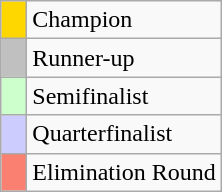<table class="wikitable">
<tr>
<td width=10px bgcolor="gold"></td>
<td>Champion</td>
</tr>
<tr>
<td width=10px bgcolor="silver"></td>
<td>Runner-up</td>
</tr>
<tr>
<td width=10px bgcolor="#ccffcc"></td>
<td>Semifinalist</td>
</tr>
<tr>
<td width=10px bgcolor="#ccccff"></td>
<td>Quarterfinalist</td>
</tr>
<tr>
<td width=10px bgcolor="#fa8072"></td>
<td>Elimination Round</td>
</tr>
</table>
